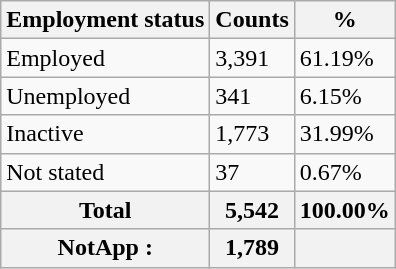<table class="wikitable sortable">
<tr>
<th>Employment status</th>
<th>Counts</th>
<th>%</th>
</tr>
<tr>
<td>Employed</td>
<td>3,391</td>
<td>61.19%</td>
</tr>
<tr>
<td>Unemployed</td>
<td>341</td>
<td>6.15%</td>
</tr>
<tr>
<td>Inactive</td>
<td>1,773</td>
<td>31.99%</td>
</tr>
<tr>
<td>Not stated</td>
<td>37</td>
<td>0.67%</td>
</tr>
<tr>
<th>Total</th>
<th>5,542</th>
<th>100.00%</th>
</tr>
<tr>
<th>NotApp :</th>
<th>1,789</th>
<th></th>
</tr>
</table>
